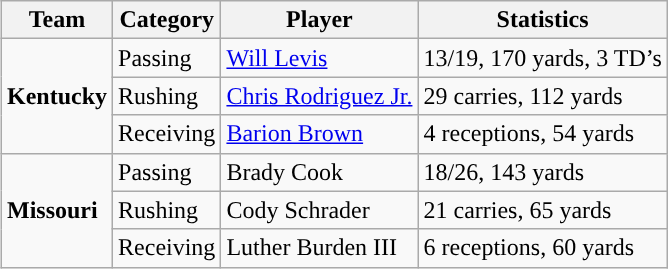<table class="wikitable" style="float: right;">
<tr>
<th>Team</th>
<th>Category</th>
<th>Player</th>
<th>Statistics</th>
</tr>
<tr>
<td rowspan=3><strong>Kentucky</strong></td>
<td>Passing</td>
<td><a href='#'>Will Levis</a></td>
<td>13/19, 170 yards, 3 TD’s</td>
</tr>
<tr>
<td>Rushing</td>
<td><a href='#'>Chris Rodriguez Jr.</a></td>
<td>29 carries, 112 yards</td>
</tr>
<tr>
<td>Receiving</td>
<td><a href='#'>Barion Brown</a></td>
<td>4 receptions, 54 yards</td>
</tr>
<tr>
<td rowspan=3><strong>Missouri</strong></td>
<td>Passing</td>
<td>Brady Cook</td>
<td>18/26, 143 yards</td>
</tr>
<tr>
<td>Rushing</td>
<td>Cody Schrader</td>
<td>21 carries, 65 yards</td>
</tr>
<tr>
<td>Receiving</td>
<td>Luther Burden III</td>
<td>6 receptions, 60 yards</td>
</tr>
</table>
